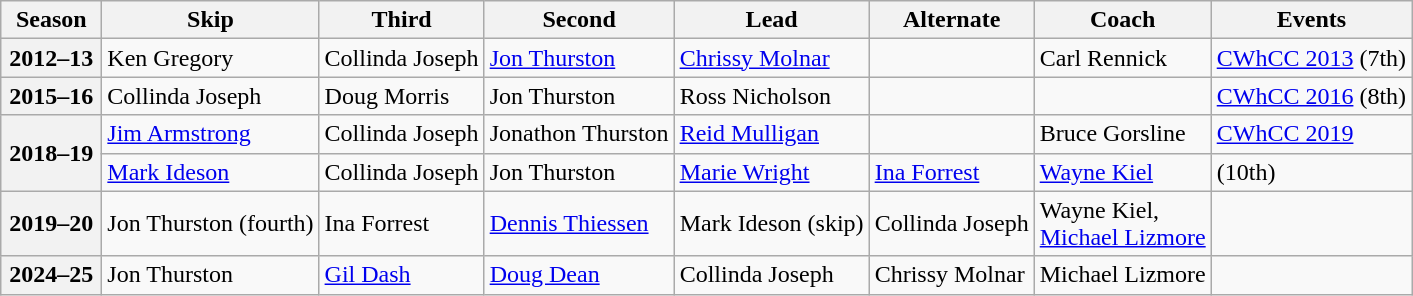<table class="wikitable">
<tr>
<th scope="col" width=60>Season</th>
<th scope="col">Skip</th>
<th scope="col">Third</th>
<th scope="col">Second</th>
<th scope="col">Lead</th>
<th scope="col">Alternate</th>
<th scope="col">Coach</th>
<th scope="col">Events</th>
</tr>
<tr>
<th scope="row">2012–13</th>
<td>Ken Gregory</td>
<td>Collinda Joseph</td>
<td><a href='#'>Jon Thurston</a></td>
<td><a href='#'>Chrissy Molnar</a></td>
<td></td>
<td>Carl Rennick</td>
<td><a href='#'>CWhCC 2013</a> (7th)</td>
</tr>
<tr>
<th scope="row">2015–16</th>
<td>Collinda Joseph</td>
<td>Doug Morris</td>
<td>Jon Thurston</td>
<td>Ross Nicholson</td>
<td></td>
<td></td>
<td><a href='#'>CWhCC 2016</a> (8th)</td>
</tr>
<tr>
<th scope="row" rowspan=2>2018–19</th>
<td><a href='#'>Jim Armstrong</a></td>
<td>Collinda Joseph</td>
<td>Jonathon Thurston</td>
<td><a href='#'>Reid Mulligan</a></td>
<td></td>
<td>Bruce Gorsline</td>
<td><a href='#'>CWhCC 2019</a> </td>
</tr>
<tr>
<td><a href='#'>Mark Ideson</a></td>
<td>Collinda Joseph</td>
<td>Jon Thurston</td>
<td><a href='#'>Marie Wright</a></td>
<td><a href='#'>Ina Forrest</a></td>
<td><a href='#'>Wayne Kiel</a></td>
<td> (10th)</td>
</tr>
<tr>
<th scope="row">2019–20</th>
<td>Jon Thurston (fourth)</td>
<td>Ina Forrest</td>
<td><a href='#'>Dennis Thiessen</a></td>
<td>Mark Ideson (skip)</td>
<td>Collinda Joseph</td>
<td>Wayne Kiel,<br><a href='#'>Michael Lizmore</a></td>
<td> </td>
</tr>
<tr>
<th scope="row">2024–25</th>
<td>Jon Thurston</td>
<td><a href='#'>Gil Dash</a></td>
<td><a href='#'>Doug Dean</a></td>
<td>Collinda Joseph</td>
<td>Chrissy Molnar</td>
<td>Michael Lizmore</td>
<td> </td>
</tr>
</table>
